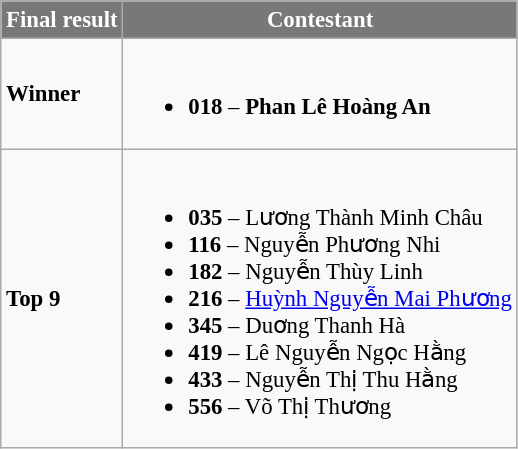<table class="wikitable sortable" style="font-size: 95%;">
<tr>
<th style="background-color:#787878;color:#FFFFFF;">Final result</th>
<th style="background-color:#787878;color:#FFFFFF;">Contestant</th>
</tr>
<tr>
<td><strong>Winner</strong></td>
<td><br><ul><li><strong>018</strong> – <strong>Phan Lê Hoàng An</strong></li></ul></td>
</tr>
<tr>
<td><strong>Top 9</strong></td>
<td><br><ul><li><strong>035</strong> – Lương Thành Minh Châu</li><li><strong>116</strong> – Nguyễn Phương Nhi</li><li><strong>182</strong> – Nguyễn Thùy Linh</li><li><strong>216</strong> – <a href='#'>Huỳnh Nguyễn Mai Phương</a></li><li><strong>345</strong> – Duơng Thanh Hà</li><li><strong>419</strong> – Lê Nguyễn Ngọc Hằng</li><li><strong>433</strong> – Nguyễn Thị Thu Hằng</li><li><strong>556</strong> – Võ Thị Thương</li></ul></td>
</tr>
</table>
